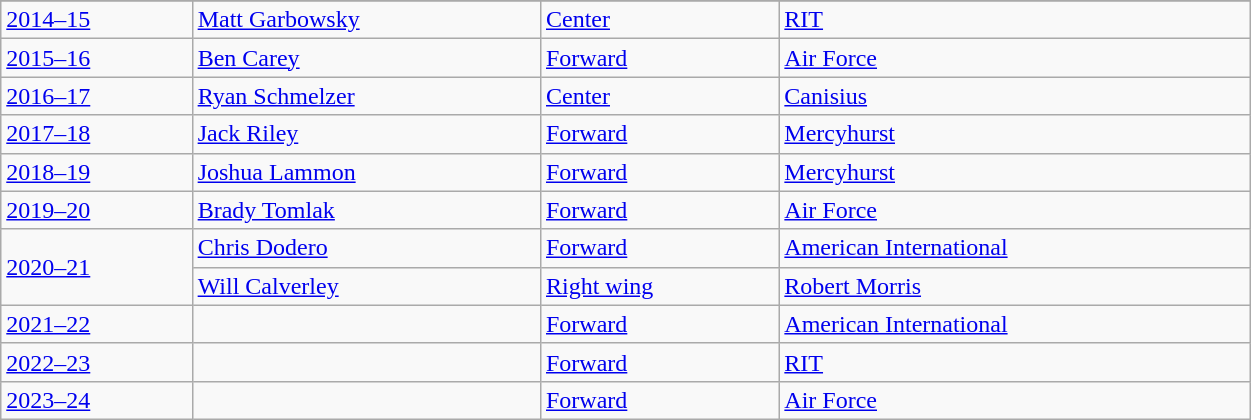<table class="wikitable sortable"; width=66%>
<tr>
</tr>
<tr>
<td><a href='#'>2014–15</a></td>
<td><a href='#'>Matt Garbowsky</a></td>
<td><a href='#'>Center</a></td>
<td><a href='#'>RIT</a></td>
</tr>
<tr>
<td><a href='#'>2015–16</a></td>
<td><a href='#'>Ben Carey</a></td>
<td><a href='#'>Forward</a></td>
<td><a href='#'>Air Force</a></td>
</tr>
<tr>
<td><a href='#'>2016–17</a></td>
<td><a href='#'>Ryan Schmelzer</a></td>
<td><a href='#'>Center</a></td>
<td><a href='#'>Canisius</a></td>
</tr>
<tr>
<td><a href='#'>2017–18</a></td>
<td><a href='#'>Jack Riley</a></td>
<td><a href='#'>Forward</a></td>
<td><a href='#'>Mercyhurst</a></td>
</tr>
<tr>
<td><a href='#'>2018–19</a></td>
<td><a href='#'>Joshua Lammon</a></td>
<td><a href='#'>Forward</a></td>
<td><a href='#'>Mercyhurst</a></td>
</tr>
<tr>
<td><a href='#'>2019–20</a></td>
<td><a href='#'>Brady Tomlak</a></td>
<td><a href='#'>Forward</a></td>
<td><a href='#'>Air Force</a></td>
</tr>
<tr>
<td rowspan=2><a href='#'>2020–21</a></td>
<td><a href='#'>Chris Dodero</a></td>
<td><a href='#'>Forward</a></td>
<td><a href='#'>American International</a></td>
</tr>
<tr>
<td><a href='#'>Will Calverley</a></td>
<td><a href='#'>Right wing</a></td>
<td><a href='#'>Robert Morris</a></td>
</tr>
<tr>
<td><a href='#'>2021–22</a></td>
<td></td>
<td><a href='#'>Forward</a></td>
<td><a href='#'>American International</a></td>
</tr>
<tr>
<td><a href='#'>2022–23</a></td>
<td></td>
<td><a href='#'>Forward</a></td>
<td><a href='#'>RIT</a></td>
</tr>
<tr>
<td><a href='#'>2023–24</a></td>
<td></td>
<td><a href='#'>Forward</a></td>
<td><a href='#'>Air Force</a></td>
</tr>
</table>
